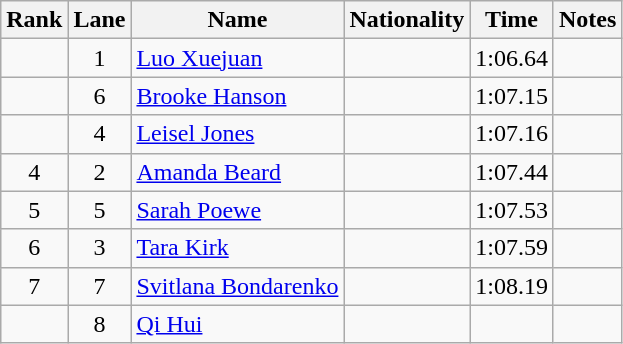<table class="wikitable sortable" style="text-align: center">
<tr>
<th>Rank</th>
<th>Lane</th>
<th>Name</th>
<th>Nationality</th>
<th>Time</th>
<th>Notes</th>
</tr>
<tr>
<td></td>
<td>1</td>
<td align=left><a href='#'>Luo Xuejuan</a></td>
<td align=left></td>
<td>1:06.64</td>
<td></td>
</tr>
<tr>
<td></td>
<td>6</td>
<td align=left><a href='#'>Brooke Hanson</a></td>
<td align=left></td>
<td>1:07.15</td>
<td></td>
</tr>
<tr>
<td></td>
<td>4</td>
<td align=left><a href='#'>Leisel Jones</a></td>
<td align=left></td>
<td>1:07.16</td>
<td></td>
</tr>
<tr>
<td>4</td>
<td>2</td>
<td align=left><a href='#'>Amanda Beard</a></td>
<td align=left></td>
<td>1:07.44</td>
<td></td>
</tr>
<tr>
<td>5</td>
<td>5</td>
<td align=left><a href='#'>Sarah Poewe</a></td>
<td align=left></td>
<td>1:07.53</td>
<td></td>
</tr>
<tr>
<td>6</td>
<td>3</td>
<td align=left><a href='#'>Tara Kirk</a></td>
<td align=left></td>
<td>1:07.59</td>
<td></td>
</tr>
<tr>
<td>7</td>
<td>7</td>
<td align=left><a href='#'>Svitlana Bondarenko</a></td>
<td align=left></td>
<td>1:08.19</td>
<td></td>
</tr>
<tr>
<td></td>
<td>8</td>
<td align=left><a href='#'>Qi Hui</a></td>
<td align=left></td>
<td></td>
<td></td>
</tr>
</table>
